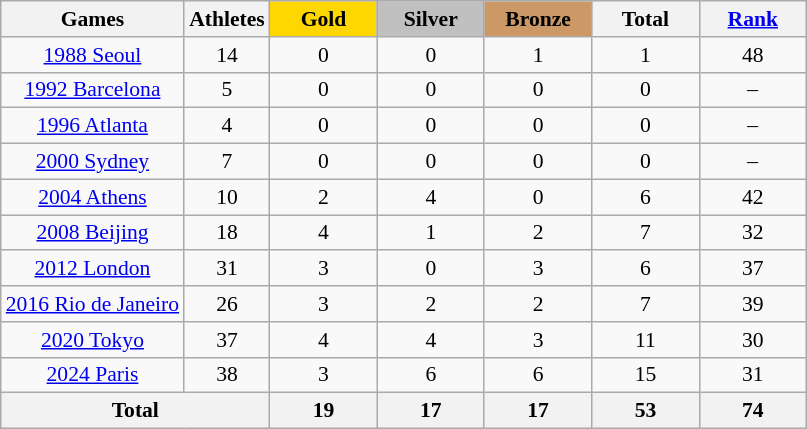<table class="wikitable" style="text-align:center; font-size:90%;">
<tr>
<th>Games</th>
<th>Athletes</th>
<td style="background:gold; width:4.5em; font-weight:bold;">Gold</td>
<td style="background:silver; width:4.5em; font-weight:bold;">Silver</td>
<td style="background:#cc9966; width:4.5em; font-weight:bold;">Bronze</td>
<th style="width:4.5em; font-weight:bold;">Total</th>
<th style="width:4.5em; font-weight:bold;"><a href='#'>Rank</a></th>
</tr>
<tr>
<td><a href='#'>1988 Seoul</a></td>
<td>14</td>
<td>0</td>
<td>0</td>
<td>1</td>
<td>1</td>
<td>48</td>
</tr>
<tr>
<td><a href='#'>1992 Barcelona</a></td>
<td>5</td>
<td>0</td>
<td>0</td>
<td>0</td>
<td>0</td>
<td>–</td>
</tr>
<tr>
<td><a href='#'>1996 Atlanta</a></td>
<td>4</td>
<td>0</td>
<td>0</td>
<td>0</td>
<td>0</td>
<td>–</td>
</tr>
<tr>
<td><a href='#'>2000 Sydney</a></td>
<td>7</td>
<td>0</td>
<td>0</td>
<td>0</td>
<td>0</td>
<td>–</td>
</tr>
<tr>
<td><a href='#'>2004 Athens</a></td>
<td>10</td>
<td>2</td>
<td>4</td>
<td>0</td>
<td>6</td>
<td>42</td>
</tr>
<tr>
<td><a href='#'>2008 Beijing</a></td>
<td>18</td>
<td>4</td>
<td>1</td>
<td>2</td>
<td>7</td>
<td>32</td>
</tr>
<tr>
<td><a href='#'>2012 London</a></td>
<td>31</td>
<td>3</td>
<td>0</td>
<td>3</td>
<td>6</td>
<td>37</td>
</tr>
<tr>
<td><a href='#'>2016 Rio de Janeiro</a></td>
<td>26</td>
<td>3</td>
<td>2</td>
<td>2</td>
<td>7</td>
<td>39</td>
</tr>
<tr>
<td><a href='#'>2020 Tokyo</a></td>
<td>37</td>
<td>4</td>
<td>4</td>
<td>3</td>
<td>11</td>
<td>30</td>
</tr>
<tr>
<td><a href='#'>2024 Paris</a></td>
<td>38</td>
<td>3</td>
<td>6</td>
<td>6</td>
<td>15</td>
<td>31</td>
</tr>
<tr>
<th colspan=2>Total</th>
<th>19</th>
<th>17</th>
<th>17</th>
<th>53</th>
<th>74</th>
</tr>
</table>
